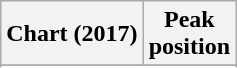<table class="wikitable sortable plainrowheaders" style="text-align:center">
<tr>
<th scope="col">Chart (2017)</th>
<th scope="col">Peak<br> position</th>
</tr>
<tr>
</tr>
<tr>
</tr>
<tr>
</tr>
<tr>
</tr>
<tr>
</tr>
<tr>
</tr>
<tr>
</tr>
<tr>
</tr>
<tr>
</tr>
</table>
